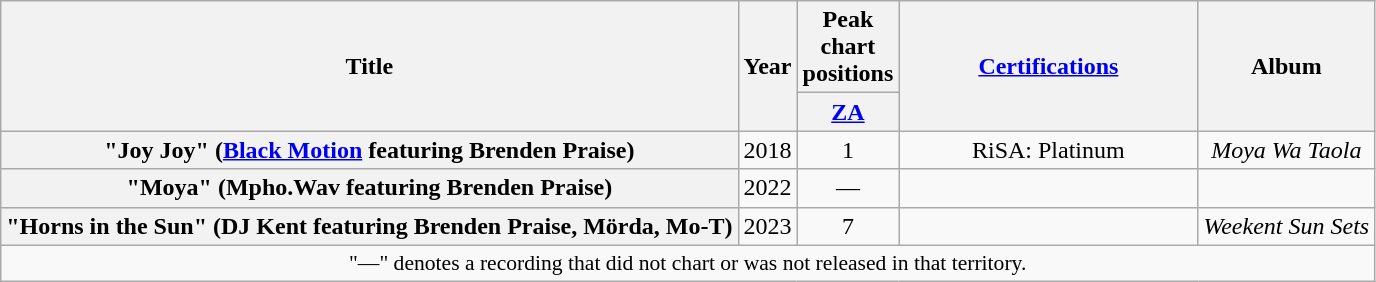<table class="wikitable plainrowheaders" style="text-align:center;">
<tr>
<th scope="col" rowspan="2">Title</th>
<th scope="col" rowspan="2">Year</th>
<th scope="col" colspan="1">Peak chart positions</th>
<th scope="col" rowspan="2" style="width:12em;"><a href='#'>Certifications</a></th>
<th scope="col" rowspan="2">Album</th>
</tr>
<tr>
<th scope="col" style="width:3em;font-size:100%;"><a href='#'>ZA</a><br></th>
</tr>
<tr>
<th scope="row">"Joy Joy" (<a href='#'>Black Motion</a> featuring Brenden Praise)</th>
<td>2018</td>
<td>1</td>
<td>RiSA: Platinum</td>
<td><em>Moya Wa Taola</em></td>
</tr>
<tr>
<th scope="row">"Moya" (Mpho.Wav featuring Brenden Praise)</th>
<td>2022</td>
<td>—</td>
<td></td>
<td></td>
</tr>
<tr>
<th scope="row">"Horns in the Sun" (DJ Kent featuring Brenden Praise, Mörda, Mo-T)</th>
<td>2023</td>
<td>7</td>
<td></td>
<td><em>Weekent Sun Sets</em></td>
</tr>
<tr>
<td colspan="8" style="font-size:90%">"—" denotes a recording that did not chart or was not released in that territory.</td>
</tr>
</table>
